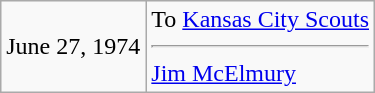<table class="wikitable">
<tr>
<td>June 27, 1974</td>
<td valign="top">To <a href='#'>Kansas City Scouts</a><hr><a href='#'>Jim McElmury</a></td>
</tr>
</table>
